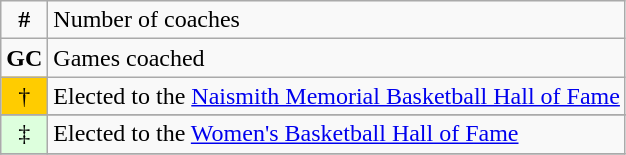<table class="wikitable">
<tr>
<td align="center"><strong>#</strong></td>
<td>Number of coaches</td>
</tr>
<tr>
<td><strong>GC</strong></td>
<td>Games coached</td>
</tr>
<tr>
<td bgcolor=#FFCC00 align="center">†</td>
<td>Elected to the <a href='#'>Naismith Memorial Basketball Hall of Fame</a></td>
</tr>
<tr>
</tr>
<tr>
<td bgcolor=#DDFFDD align="center">‡</td>
<td>Elected to the <a href='#'>Women's Basketball Hall of Fame</a></td>
</tr>
<tr>
</tr>
</table>
